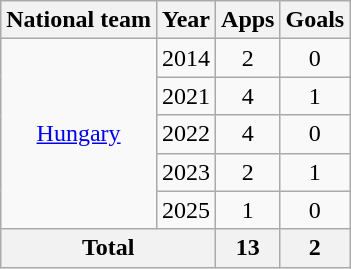<table class="wikitable" style="text-align: center;">
<tr>
<th>National team</th>
<th>Year</th>
<th>Apps</th>
<th>Goals</th>
</tr>
<tr>
<td rowspan="5"><a href='#'>Hungary</a></td>
<td>2014</td>
<td>2</td>
<td>0</td>
</tr>
<tr>
<td>2021</td>
<td>4</td>
<td>1</td>
</tr>
<tr>
<td>2022</td>
<td>4</td>
<td>0</td>
</tr>
<tr>
<td>2023</td>
<td>2</td>
<td>1</td>
</tr>
<tr>
<td>2025</td>
<td>1</td>
<td>0</td>
</tr>
<tr>
<th colspan="2">Total</th>
<th>13</th>
<th>2</th>
</tr>
</table>
